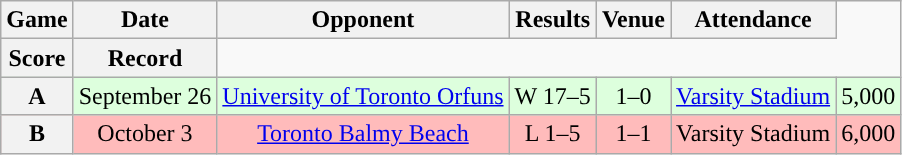<table class="wikitable" style="text-align:center">
<tr>
<th>Game</th>
<th>Date</th>
<th>Opponent</th>
<th>Results</th>
<th>Venue</th>
<th>Attendance</th>
</tr>
<tr>
<th>Score</th>
<th>Record</th>
</tr>
<tr style="background:#ddffdd">
<th>A</th>
<td>September 26</td>
<td><a href='#'>University of Toronto Orfuns</a></td>
<td>W 17–5</td>
<td>1–0</td>
<td><a href='#'>Varsity Stadium</a></td>
<td>5,000</td>
</tr>
<tr style="background:#ffbbbb">
<th>B</th>
<td>October 3</td>
<td><a href='#'>Toronto Balmy Beach</a></td>
<td>L 1–5</td>
<td>1–1</td>
<td>Varsity Stadium</td>
<td>6,000</td>
</tr>
</table>
